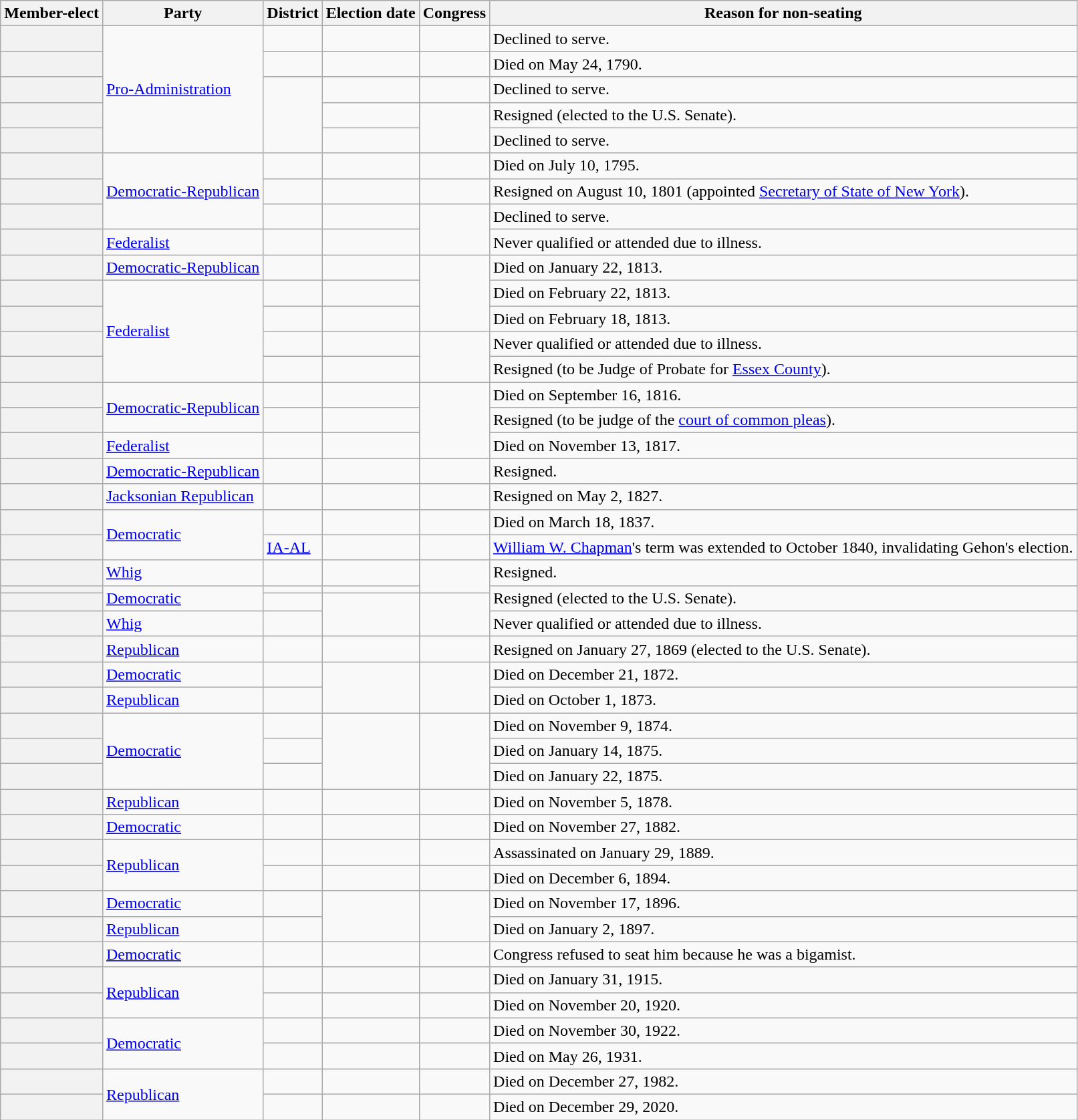<table class="wikitable sortable plainrowheaders">
<tr valign=bottom>
<th>Member-elect</th>
<th>Party</th>
<th>District</th>
<th>Election date</th>
<th data-sort-type="number">Congress</th>
<th>Reason for non-seating</th>
</tr>
<tr>
<th scope="row"></th>
<td rowspan="5"><a href='#'>Pro-Administration</a></td>
<td></td>
<td><a href='#'></a></td>
<td></td>
<td>Declined to serve.</td>
</tr>
<tr>
<th scope="row"></th>
<td></td>
<td><a href='#'></a></td>
<td></td>
<td>Died on May 24, 1790.</td>
</tr>
<tr>
<th scope="row"></th>
<td rowspan="3"></td>
<td nowrap><a href='#'></a></td>
<td></td>
<td>Declined to serve.</td>
</tr>
<tr>
<th scope="row"></th>
<td><a href='#'></a></td>
<td rowspan="2"></td>
<td>Resigned (elected to the U.S. Senate).</td>
</tr>
<tr>
<th scope="row"></th>
<td><a href='#'></a></td>
<td>Declined to serve.</td>
</tr>
<tr>
<th scope="row"></th>
<td rowspan="3"><a href='#'>Democratic-Republican</a></td>
<td></td>
<td><a href='#'></a></td>
<td></td>
<td>Died on July 10, 1795.</td>
</tr>
<tr>
<th scope="row"></th>
<td></td>
<td><a href='#'></a></td>
<td></td>
<td>Resigned on August 10, 1801 (appointed <a href='#'>Secretary of State of New York</a>).</td>
</tr>
<tr>
<th scope="row"></th>
<td></td>
<td><a href='#'></a></td>
<td rowspan="2"></td>
<td>Declined to serve.</td>
</tr>
<tr>
<th scope="row"></th>
<td><a href='#'>Federalist</a></td>
<td></td>
<td><a href='#'></a></td>
<td>Never qualified or attended due to illness.</td>
</tr>
<tr>
<th scope="row"></th>
<td><a href='#'>Democratic-Republican</a></td>
<td></td>
<td><a href='#'></a></td>
<td rowspan="3"></td>
<td>Died on January 22, 1813.</td>
</tr>
<tr>
<th scope="row"></th>
<td rowspan="4"><a href='#'>Federalist</a></td>
<td></td>
<td><a href='#'></a></td>
<td>Died on February 22, 1813.</td>
</tr>
<tr>
<th scope="row"></th>
<td></td>
<td><a href='#'></a></td>
<td>Died on February 18, 1813.</td>
</tr>
<tr>
<th scope="row"></th>
<td></td>
<td><a href='#'></a></td>
<td rowspan="2"></td>
<td>Never qualified or attended due to illness.</td>
</tr>
<tr>
<th scope="row"></th>
<td></td>
<td><a href='#'></a></td>
<td>Resigned (to be Judge of Probate for <a href='#'>Essex County</a>).</td>
</tr>
<tr>
<th scope="row"></th>
<td rowspan="2"><a href='#'>Democratic-Republican</a></td>
<td></td>
<td><a href='#'></a></td>
<td rowspan="3"></td>
<td>Died on September 16, 1816.</td>
</tr>
<tr>
<th scope="row"></th>
<td></td>
<td><a href='#'></a></td>
<td>Resigned (to be judge of the <a href='#'>court of common pleas</a>).</td>
</tr>
<tr>
<th scope="row"></th>
<td><a href='#'>Federalist</a></td>
<td></td>
<td><a href='#'></a></td>
<td>Died on November 13, 1817.</td>
</tr>
<tr>
<th scope="row"></th>
<td><a href='#'>Democratic-Republican</a></td>
<td></td>
<td><a href='#'></a></td>
<td></td>
<td>Resigned.</td>
</tr>
<tr>
<th scope="row"></th>
<td><a href='#'>Jacksonian Republican</a></td>
<td></td>
<td><a href='#'></a></td>
<td></td>
<td>Resigned on May 2, 1827.</td>
</tr>
<tr>
<th scope="row"></th>
<td rowspan="2"><a href='#'>Democratic</a></td>
<td></td>
<td><a href='#'></a></td>
<td></td>
<td>Died on March 18, 1837.</td>
</tr>
<tr>
<th scope="row"></th>
<td><a href='#'>IA-AL</a><br></td>
<td><a href='#'></a></td>
<td></td>
<td><a href='#'>William W. Chapman</a>'s term was extended to October 1840, invalidating Gehon's election.</td>
</tr>
<tr>
<th scope="row"></th>
<td><a href='#'>Whig</a></td>
<td></td>
<td><a href='#'></a></td>
<td rowspan="2"></td>
<td>Resigned.</td>
</tr>
<tr>
<th scope="row"></th>
<td rowspan="2"><a href='#'>Democratic</a></td>
<td></td>
<td><a href='#'></a></td>
<td rowspan="2">Resigned (elected to the U.S. Senate).</td>
</tr>
<tr>
<th scope="row"></th>
<td></td>
<td rowspan="2"><a href='#'></a></td>
<td rowspan="2"></td>
</tr>
<tr>
<th scope="row"></th>
<td><a href='#'>Whig</a></td>
<td></td>
<td>Never qualified or attended due to illness.</td>
</tr>
<tr>
<th scope="row"></th>
<td><a href='#'>Republican</a></td>
<td></td>
<td><a href='#'></a></td>
<td></td>
<td>Resigned on January 27, 1869 (elected to the U.S. Senate).</td>
</tr>
<tr>
<th scope="row"></th>
<td><a href='#'>Democratic</a></td>
<td></td>
<td rowspan="2"><a href='#'></a></td>
<td rowspan="2"></td>
<td>Died on December 21, 1872.</td>
</tr>
<tr>
<th scope="row"></th>
<td><a href='#'>Republican</a></td>
<td></td>
<td>Died on October 1, 1873.</td>
</tr>
<tr>
<th scope="row"></th>
<td rowspan="3"><a href='#'>Democratic</a></td>
<td></td>
<td rowspan="3"><a href='#'></a></td>
<td rowspan="3"></td>
<td>Died on November 9, 1874.</td>
</tr>
<tr>
<th scope="row"></th>
<td></td>
<td>Died on January 14, 1875.</td>
</tr>
<tr>
<th scope="row"></th>
<td></td>
<td>Died on January 22, 1875.</td>
</tr>
<tr>
<th scope="row"></th>
<td><a href='#'>Republican</a></td>
<td></td>
<td><a href='#'></a></td>
<td></td>
<td>Died on November 5, 1878.</td>
</tr>
<tr>
<th scope="row"></th>
<td><a href='#'>Democratic</a></td>
<td></td>
<td><a href='#'></a></td>
<td></td>
<td>Died on November 27, 1882.</td>
</tr>
<tr>
<th scope="row"></th>
<td rowspan="2"><a href='#'>Republican</a></td>
<td></td>
<td><a href='#'></a></td>
<td></td>
<td>Assassinated on January 29, 1889.</td>
</tr>
<tr>
<th scope="row"></th>
<td></td>
<td><a href='#'></a></td>
<td></td>
<td>Died on December 6, 1894.</td>
</tr>
<tr>
<th scope="row"></th>
<td><a href='#'>Democratic</a></td>
<td></td>
<td rowspan="2"><a href='#'></a></td>
<td rowspan="2"></td>
<td>Died on November 17, 1896.</td>
</tr>
<tr>
<th scope="row"></th>
<td><a href='#'>Republican</a></td>
<td></td>
<td>Died on January 2, 1897.</td>
</tr>
<tr>
<th scope="row"></th>
<td><a href='#'>Democratic</a></td>
<td></td>
<td><a href='#'></a></td>
<td></td>
<td>Congress refused to seat him because he was a bigamist.</td>
</tr>
<tr>
<th scope="row"></th>
<td rowspan="2"><a href='#'>Republican</a></td>
<td></td>
<td><a href='#'></a></td>
<td></td>
<td>Died on January 31, 1915.</td>
</tr>
<tr>
<th scope="row"></th>
<td></td>
<td><a href='#'></a></td>
<td></td>
<td>Died on November 20, 1920.</td>
</tr>
<tr>
<th scope="row"></th>
<td rowspan="2"><a href='#'>Democratic</a></td>
<td></td>
<td><a href='#'></a></td>
<td></td>
<td>Died on November 30, 1922.</td>
</tr>
<tr>
<th scope="row"></th>
<td></td>
<td><a href='#'></a></td>
<td></td>
<td>Died on May 26, 1931.</td>
</tr>
<tr>
<th scope="row"></th>
<td rowspan="2"><a href='#'>Republican</a></td>
<td></td>
<td><a href='#'></a></td>
<td></td>
<td>Died on December 27, 1982.</td>
</tr>
<tr>
<th scope="row"></th>
<td></td>
<td><a href='#'></a></td>
<td></td>
<td>Died on December 29, 2020.</td>
</tr>
</table>
